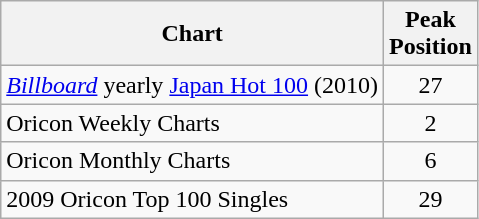<table class="wikitable">
<tr>
<th>Chart</th>
<th>Peak<br>Position</th>
</tr>
<tr>
<td><em><a href='#'>Billboard</a></em> yearly <a href='#'>Japan Hot 100</a> (2010)</td>
<td align="center">27</td>
</tr>
<tr>
<td>Oricon Weekly Charts</td>
<td align="center">2</td>
</tr>
<tr>
<td>Oricon Monthly Charts</td>
<td align="center">6</td>
</tr>
<tr>
<td>2009 Oricon Top 100 Singles</td>
<td align="center">29</td>
</tr>
</table>
